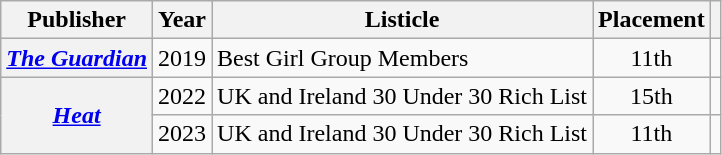<table class="wikitable plainrowheaders sortable" style="text-align:center">
<tr>
<th scope="col">Publisher</th>
<th scope="col">Year</th>
<th scope="col">Listicle</th>
<th scope="col">Placement</th>
<th scope="col" class="unsortable"></th>
</tr>
<tr>
<th scope="row"><em><a href='#'>The Guardian</a></em></th>
<td>2019</td>
<td style="text-align:left">Best Girl Group Members</td>
<td>11th</td>
<td></td>
</tr>
<tr>
<th scope="row" rowspan="2"><em><a href='#'>Heat</a></em></th>
<td>2022</td>
<td style="text-align:left">UK and Ireland 30 Under 30 Rich List</td>
<td>15th</td>
<td></td>
</tr>
<tr>
<td>2023</td>
<td style="text-align:left">UK and Ireland 30 Under 30 Rich List</td>
<td>11th</td>
<td></td>
</tr>
</table>
